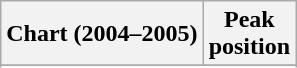<table class="wikitable plainrowheaders" style="text-align:center">
<tr>
<th scope="col">Chart (2004–2005)</th>
<th scope="col">Peak<br>position</th>
</tr>
<tr>
</tr>
<tr>
</tr>
</table>
